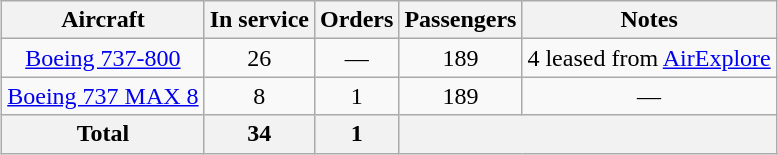<table class="wikitable" style="border-collapse:collapse;text-align:center;margin:auto;">
<tr>
<th>Aircraft</th>
<th>In service</th>
<th>Orders</th>
<th>Passengers</th>
<th>Notes</th>
</tr>
<tr>
<td><a href='#'>Boeing 737-800</a></td>
<td>26</td>
<td>—</td>
<td>189</td>
<td>4 leased from <a href='#'>AirExplore</a></td>
</tr>
<tr>
<td><a href='#'>Boeing 737 MAX 8</a></td>
<td>8</td>
<td>1</td>
<td>189</td>
<td>—</td>
</tr>
<tr>
<th>Total</th>
<th>34</th>
<th>1</th>
<th colspan="2"></th>
</tr>
</table>
